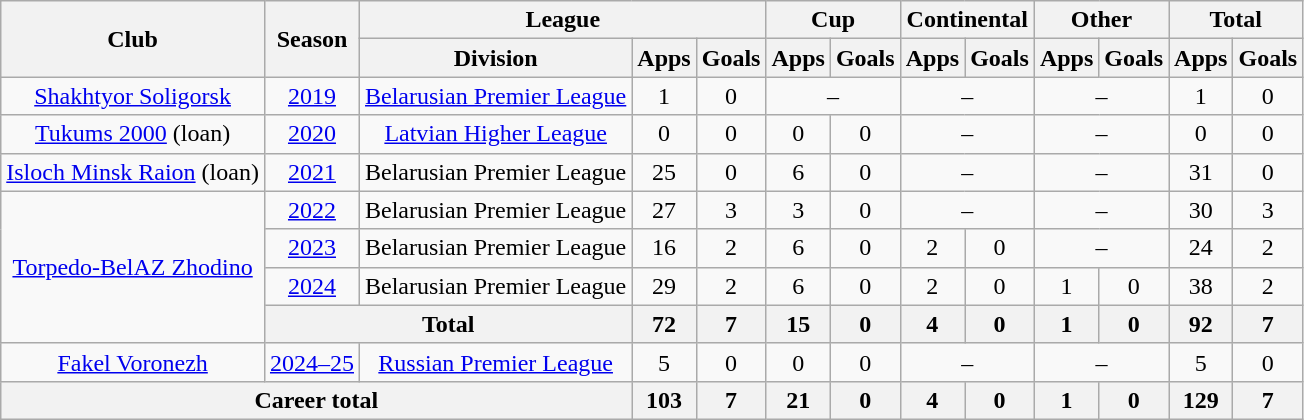<table class="wikitable" style="text-align: center;">
<tr>
<th rowspan=2>Club</th>
<th rowspan=2>Season</th>
<th colspan=3>League</th>
<th colspan=2>Cup</th>
<th colspan=2>Continental</th>
<th colspan=2>Other</th>
<th colspan=2>Total</th>
</tr>
<tr>
<th>Division</th>
<th>Apps</th>
<th>Goals</th>
<th>Apps</th>
<th>Goals</th>
<th>Apps</th>
<th>Goals</th>
<th>Apps</th>
<th>Goals</th>
<th>Apps</th>
<th>Goals</th>
</tr>
<tr>
<td><a href='#'>Shakhtyor Soligorsk</a></td>
<td><a href='#'>2019</a></td>
<td><a href='#'>Belarusian Premier League</a></td>
<td>1</td>
<td>0</td>
<td colspan=2>–</td>
<td colspan=2>–</td>
<td colspan=2>–</td>
<td>1</td>
<td>0</td>
</tr>
<tr>
<td><a href='#'>Tukums 2000</a> (loan)</td>
<td><a href='#'>2020</a></td>
<td><a href='#'>Latvian Higher League</a></td>
<td>0</td>
<td>0</td>
<td>0</td>
<td>0</td>
<td colspan=2>–</td>
<td colspan=2>–</td>
<td>0</td>
<td>0</td>
</tr>
<tr>
<td><a href='#'>Isloch Minsk Raion</a> (loan)</td>
<td><a href='#'>2021</a></td>
<td>Belarusian Premier League</td>
<td>25</td>
<td>0</td>
<td>6</td>
<td>0</td>
<td colspan=2>–</td>
<td colspan=2>–</td>
<td>31</td>
<td>0</td>
</tr>
<tr>
<td rowspan="4"><a href='#'>Torpedo-BelAZ Zhodino</a></td>
<td><a href='#'>2022</a></td>
<td>Belarusian Premier League</td>
<td>27</td>
<td>3</td>
<td>3</td>
<td>0</td>
<td colspan=2>–</td>
<td colspan=2>–</td>
<td>30</td>
<td>3</td>
</tr>
<tr>
<td><a href='#'>2023</a></td>
<td>Belarusian Premier League</td>
<td>16</td>
<td>2</td>
<td>6</td>
<td>0</td>
<td>2</td>
<td>0</td>
<td colspan=2>–</td>
<td>24</td>
<td>2</td>
</tr>
<tr>
<td><a href='#'>2024</a></td>
<td>Belarusian Premier League</td>
<td>29</td>
<td>2</td>
<td>6</td>
<td>0</td>
<td>2</td>
<td>0</td>
<td>1</td>
<td>0</td>
<td>38</td>
<td>2</td>
</tr>
<tr>
<th colspan=2>Total</th>
<th>72</th>
<th>7</th>
<th>15</th>
<th>0</th>
<th>4</th>
<th>0</th>
<th>1</th>
<th>0</th>
<th>92</th>
<th>7</th>
</tr>
<tr>
<td><a href='#'>Fakel Voronezh</a></td>
<td><a href='#'>2024–25</a></td>
<td><a href='#'>Russian Premier League</a></td>
<td>5</td>
<td>0</td>
<td>0</td>
<td>0</td>
<td colspan=2>–</td>
<td colspan=2>–</td>
<td>5</td>
<td>0</td>
</tr>
<tr>
<th colspan=3>Career total</th>
<th>103</th>
<th>7</th>
<th>21</th>
<th>0</th>
<th>4</th>
<th>0</th>
<th>1</th>
<th>0</th>
<th>129</th>
<th>7</th>
</tr>
</table>
